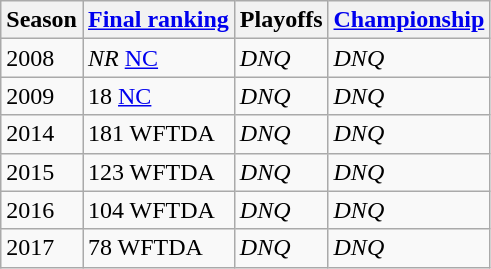<table class="wikitable sortable">
<tr>
<th>Season</th>
<th><a href='#'>Final ranking</a></th>
<th>Playoffs</th>
<th><a href='#'>Championship</a></th>
</tr>
<tr>
<td>2008</td>
<td><em>NR</em> <a href='#'>NC</a></td>
<td><em>DNQ</em></td>
<td><em>DNQ</em></td>
</tr>
<tr>
<td>2009</td>
<td>18 <a href='#'>NC</a></td>
<td><em>DNQ</em></td>
<td><em>DNQ</em></td>
</tr>
<tr>
<td>2014</td>
<td>181 WFTDA</td>
<td><em>DNQ</em></td>
<td><em>DNQ</em></td>
</tr>
<tr>
<td>2015</td>
<td>123 WFTDA</td>
<td><em>DNQ</em></td>
<td><em>DNQ</em></td>
</tr>
<tr>
<td>2016</td>
<td>104 WFTDA</td>
<td><em>DNQ</em></td>
<td><em>DNQ</em></td>
</tr>
<tr>
<td>2017</td>
<td>78 WFTDA</td>
<td><em>DNQ</em></td>
<td><em>DNQ</em></td>
</tr>
</table>
